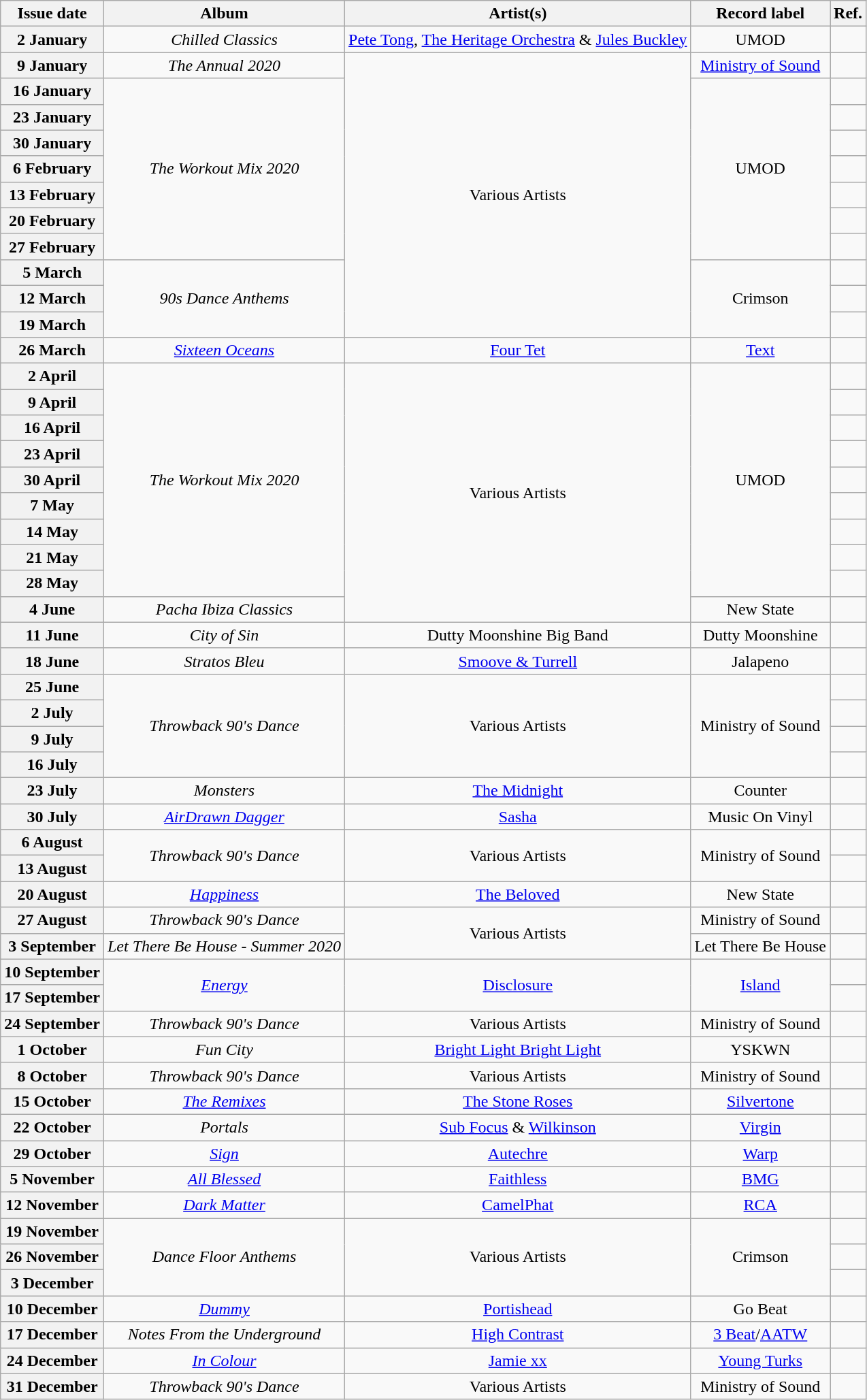<table class="wikitable plainrowheaders">
<tr>
<th scope="col">Issue date</th>
<th scope="col">Album</th>
<th scope="col">Artist(s)</th>
<th scope="col">Record label</th>
<th scope="col">Ref.</th>
</tr>
<tr>
<th scope="row">2 January</th>
<td align="center"><em>Chilled Classics</em></td>
<td align="center"><a href='#'>Pete Tong</a>, <a href='#'>The Heritage Orchestra</a> & <a href='#'>Jules Buckley</a></td>
<td align="center">UMOD</td>
<td align="center"></td>
</tr>
<tr>
<th scope="row">9 January</th>
<td align="center"><em>The Annual 2020</em></td>
<td align="center" rowspan="11">Various Artists</td>
<td align="center"><a href='#'>Ministry of Sound</a></td>
<td align="center"></td>
</tr>
<tr>
<th scope="row">16 January</th>
<td align="center" rowspan="7"><em>The Workout Mix 2020</em></td>
<td align="center" rowspan="7">UMOD</td>
<td align="center"></td>
</tr>
<tr>
<th scope="row">23 January</th>
<td align="center"></td>
</tr>
<tr>
<th scope="row">30 January</th>
<td align="center"></td>
</tr>
<tr>
<th scope="row">6 February</th>
<td align="center"></td>
</tr>
<tr>
<th scope="row">13 February</th>
<td align="center"></td>
</tr>
<tr>
<th scope="row">20 February</th>
<td align="center"></td>
</tr>
<tr>
<th scope="row">27 February</th>
<td align="center"></td>
</tr>
<tr>
<th scope="row">5 March</th>
<td align="center" rowspan="3"><em>90s Dance Anthems</em></td>
<td align="center" rowspan="3">Crimson</td>
<td align="center"></td>
</tr>
<tr>
<th scope="row">12 March</th>
<td align="center"></td>
</tr>
<tr>
<th scope="row">19 March</th>
<td align="center"></td>
</tr>
<tr>
<th scope="row">26 March</th>
<td align="center"><em><a href='#'>Sixteen Oceans</a></em></td>
<td align="center"><a href='#'>Four Tet</a></td>
<td align="center"><a href='#'>Text</a></td>
<td align="center"></td>
</tr>
<tr>
<th scope="row">2 April</th>
<td align="center" rowspan="9"><em>The Workout Mix 2020</em></td>
<td align="center" rowspan="10">Various Artists</td>
<td align="center" rowspan="9">UMOD</td>
<td align="center"></td>
</tr>
<tr>
<th scope="row">9 April</th>
<td align="center"></td>
</tr>
<tr>
<th scope="row">16 April</th>
<td align="center"></td>
</tr>
<tr>
<th scope="row">23 April</th>
<td align="center"></td>
</tr>
<tr>
<th scope="row">30 April</th>
<td align="center"></td>
</tr>
<tr>
<th scope="row">7 May</th>
<td align="center"></td>
</tr>
<tr>
<th scope="row">14 May</th>
<td align="center"></td>
</tr>
<tr>
<th scope="row">21 May</th>
<td align="center"></td>
</tr>
<tr>
<th scope="row">28 May</th>
<td align="center"></td>
</tr>
<tr>
<th scope="row">4 June</th>
<td align="center"><em>Pacha Ibiza Classics</em></td>
<td align="center">New State</td>
<td align="center"></td>
</tr>
<tr>
<th scope="row">11 June</th>
<td align="center"><em>City of Sin</em></td>
<td align="center">Dutty Moonshine Big Band</td>
<td align="center">Dutty Moonshine</td>
<td align="center"></td>
</tr>
<tr>
<th scope="row">18 June</th>
<td align="center"><em>Stratos Bleu</em></td>
<td align="center"><a href='#'>Smoove & Turrell</a></td>
<td align="center">Jalapeno</td>
<td align="center"></td>
</tr>
<tr>
<th scope="row">25 June</th>
<td align="center" rowspan="4"><em>Throwback 90's Dance</em></td>
<td align="center" rowspan="4">Various Artists</td>
<td align="center" rowspan="4">Ministry of Sound</td>
<td align="center"></td>
</tr>
<tr>
<th scope="row">2 July</th>
<td align="center"></td>
</tr>
<tr>
<th scope="row">9 July</th>
<td align="center"></td>
</tr>
<tr>
<th scope="row">16 July</th>
<td align="center"></td>
</tr>
<tr>
<th scope="row">23 July</th>
<td align="center"><em>Monsters</em></td>
<td align="center"><a href='#'>The Midnight</a></td>
<td align="center">Counter</td>
<td align="center"></td>
</tr>
<tr>
<th scope="row">30 July</th>
<td align="center"><em><a href='#'>AirDrawn Dagger</a></em></td>
<td align="center"><a href='#'>Sasha</a></td>
<td align="center">Music On Vinyl</td>
<td align="center"></td>
</tr>
<tr>
<th scope="row">6 August</th>
<td align="center" rowspan="2"><em>Throwback 90's Dance</em></td>
<td align="center" rowspan="2">Various Artists</td>
<td align="center" rowspan="2">Ministry of Sound</td>
<td align="center"></td>
</tr>
<tr>
<th scope="row">13 August</th>
<td align="center"></td>
</tr>
<tr>
<th scope="row">20 August</th>
<td align="center"><em><a href='#'>Happiness</a></em></td>
<td align="center"><a href='#'>The Beloved</a></td>
<td align="center">New State</td>
<td align="center"></td>
</tr>
<tr>
<th scope="row">27 August</th>
<td align="center"><em>Throwback 90's Dance</em></td>
<td align="center" rowspan="2">Various Artists</td>
<td align="center">Ministry of Sound</td>
<td align="center"></td>
</tr>
<tr>
<th scope="row">3 September</th>
<td align="center"><em>Let There Be House - Summer 2020</em></td>
<td align="center">Let There Be House</td>
<td align="center"></td>
</tr>
<tr>
<th scope="row">10 September</th>
<td align="center" rowspan="2"><em><a href='#'>Energy</a></em></td>
<td align="center" rowspan="2"><a href='#'>Disclosure</a></td>
<td align="center" rowspan="2"><a href='#'>Island</a></td>
<td align="center"></td>
</tr>
<tr>
<th scope="row">17 September</th>
<td align="center"></td>
</tr>
<tr>
<th scope="row">24 September</th>
<td align="center"><em>Throwback 90's Dance</em></td>
<td align="center">Various Artists</td>
<td align="center">Ministry of Sound</td>
<td align="center"></td>
</tr>
<tr>
<th scope="row">1 October</th>
<td align="center"><em>Fun City</em></td>
<td align="center"><a href='#'>Bright Light Bright Light</a></td>
<td align="center">YSKWN</td>
<td align="center"></td>
</tr>
<tr>
<th scope="row">8 October</th>
<td align="center"><em>Throwback 90's Dance</em></td>
<td align="center">Various Artists</td>
<td align="center">Ministry of Sound</td>
<td align="center"></td>
</tr>
<tr>
<th scope="row">15 October</th>
<td align="center"><em><a href='#'>The Remixes</a></em></td>
<td align="center"><a href='#'>The Stone Roses</a></td>
<td align="center"><a href='#'>Silvertone</a></td>
<td align="center"></td>
</tr>
<tr>
<th scope="row">22 October</th>
<td align="center"><em>Portals</em></td>
<td align="center"><a href='#'>Sub Focus</a> & <a href='#'>Wilkinson</a></td>
<td align="center"><a href='#'>Virgin</a></td>
<td align="center"></td>
</tr>
<tr>
<th scope="row">29 October</th>
<td align="center"><em><a href='#'>Sign</a></em></td>
<td align="center"><a href='#'>Autechre</a></td>
<td align="center"><a href='#'>Warp</a></td>
<td align="center"></td>
</tr>
<tr>
<th scope="row">5 November</th>
<td align="center"><em><a href='#'>All Blessed</a></em></td>
<td align="center"><a href='#'>Faithless</a></td>
<td align="center"><a href='#'>BMG</a></td>
<td align="center"></td>
</tr>
<tr>
<th scope="row">12 November</th>
<td align="center"><em><a href='#'>Dark Matter</a></em></td>
<td align="center"><a href='#'>CamelPhat</a></td>
<td align="center"><a href='#'>RCA</a></td>
<td align="center"></td>
</tr>
<tr>
<th scope="row">19 November</th>
<td align="center" rowspan="3"><em>Dance Floor Anthems</em></td>
<td align="center" rowspan="3">Various Artists</td>
<td align="center" rowspan="3">Crimson</td>
<td align="center"></td>
</tr>
<tr>
<th scope="row">26 November</th>
<td align="center"></td>
</tr>
<tr>
<th scope="row">3 December</th>
<td align="center"></td>
</tr>
<tr>
<th scope="row">10 December</th>
<td align="center"><em><a href='#'>Dummy</a></em></td>
<td align="center"><a href='#'>Portishead</a></td>
<td align="center">Go Beat</td>
<td align="center"></td>
</tr>
<tr>
<th scope="row">17 December</th>
<td align="center"><em>Notes From the Underground</em></td>
<td align="center"><a href='#'>High Contrast</a></td>
<td align="center"><a href='#'>3 Beat</a>/<a href='#'>AATW</a></td>
<td align="center"></td>
</tr>
<tr>
<th scope="row">24 December</th>
<td align="center"><em><a href='#'>In Colour</a></em></td>
<td align="center"><a href='#'>Jamie xx</a></td>
<td align="center"><a href='#'>Young Turks</a></td>
<td align="center"></td>
</tr>
<tr>
<th scope="row">31 December</th>
<td align="center"><em>Throwback 90's Dance</em></td>
<td align="center">Various Artists</td>
<td align="center">Ministry of Sound</td>
<td align="center"></td>
</tr>
</table>
